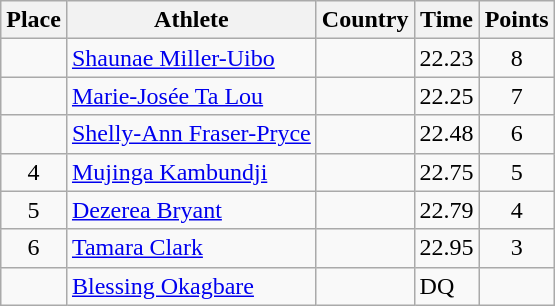<table class="wikitable">
<tr>
<th>Place</th>
<th>Athlete</th>
<th>Country</th>
<th>Time</th>
<th>Points</th>
</tr>
<tr>
<td align=center></td>
<td><a href='#'>Shaunae Miller-Uibo</a></td>
<td></td>
<td>22.23</td>
<td align=center>8</td>
</tr>
<tr>
<td align=center></td>
<td><a href='#'>Marie-Josée Ta Lou</a></td>
<td></td>
<td>22.25</td>
<td align=center>7</td>
</tr>
<tr>
<td align=center></td>
<td><a href='#'>Shelly-Ann Fraser-Pryce</a></td>
<td></td>
<td>22.48</td>
<td align=center>6</td>
</tr>
<tr>
<td align=center>4</td>
<td><a href='#'>Mujinga Kambundji</a></td>
<td></td>
<td>22.75</td>
<td align=center>5</td>
</tr>
<tr>
<td align=center>5</td>
<td><a href='#'>Dezerea Bryant</a></td>
<td></td>
<td>22.79</td>
<td align=center>4</td>
</tr>
<tr>
<td align=center>6</td>
<td><a href='#'>Tamara Clark</a></td>
<td></td>
<td>22.95</td>
<td align=center>3</td>
</tr>
<tr>
<td align=center></td>
<td><a href='#'>Blessing Okagbare</a></td>
<td></td>
<td>DQ</td>
<td align=center></td>
</tr>
</table>
